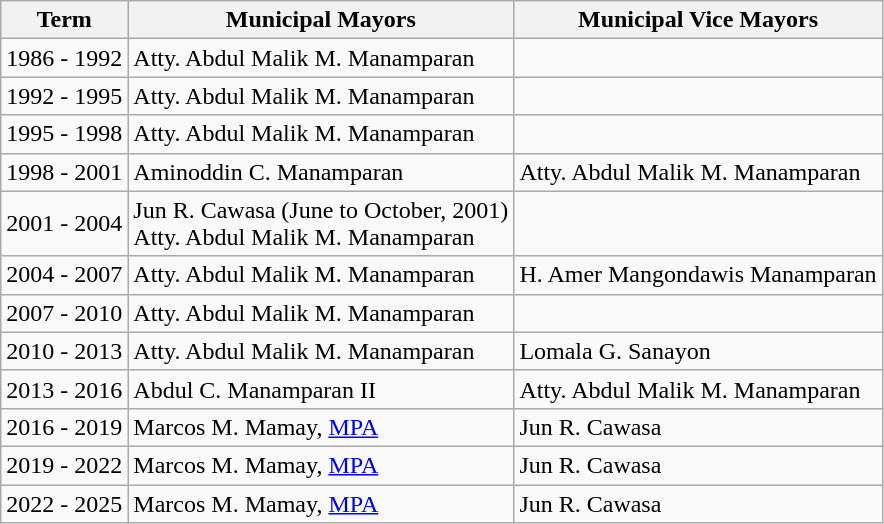<table class="wikitable sortable">
<tr>
<th>Term</th>
<th>Municipal Mayors</th>
<th>Municipal Vice Mayors</th>
</tr>
<tr>
<td>1986 - 1992</td>
<td>Atty. Abdul Malik M. Manamparan</td>
<td></td>
</tr>
<tr>
<td>1992 - 1995</td>
<td>Atty. Abdul Malik M. Manamparan</td>
<td></td>
</tr>
<tr>
<td>1995 - 1998</td>
<td>Atty. Abdul Malik M. Manamparan</td>
<td></td>
</tr>
<tr>
<td>1998 - 2001</td>
<td>Aminoddin C. Manamparan</td>
<td>Atty. Abdul Malik M. Manamparan</td>
</tr>
<tr>
<td>2001 - 2004</td>
<td>Jun R. Cawasa (June to October, 2001)<br>Atty. Abdul Malik M. Manamparan</td>
<td></td>
</tr>
<tr>
<td>2004 - 2007</td>
<td>Atty. Abdul Malik M. Manamparan</td>
<td>H. Amer Mangondawis Manamparan</td>
</tr>
<tr>
<td>2007 - 2010</td>
<td>Atty. Abdul Malik M. Manamparan</td>
<td></td>
</tr>
<tr>
<td>2010 - 2013</td>
<td>Atty. Abdul Malik M. Manamparan</td>
<td>Lomala G. Sanayon</td>
</tr>
<tr>
<td>2013 - 2016</td>
<td>Abdul C. Manamparan II</td>
<td>Atty. Abdul Malik M. Manamparan</td>
</tr>
<tr>
<td>2016 - 2019</td>
<td>Marcos M. Mamay, <a href='#'>MPA</a></td>
<td>Jun R. Cawasa</td>
</tr>
<tr>
<td>2019 - 2022</td>
<td>Marcos M. Mamay, <a href='#'>MPA</a></td>
<td>Jun R. Cawasa</td>
</tr>
<tr>
<td>2022 - 2025</td>
<td>Marcos M. Mamay, <a href='#'>MPA</a></td>
<td>Jun R. Cawasa</td>
</tr>
</table>
